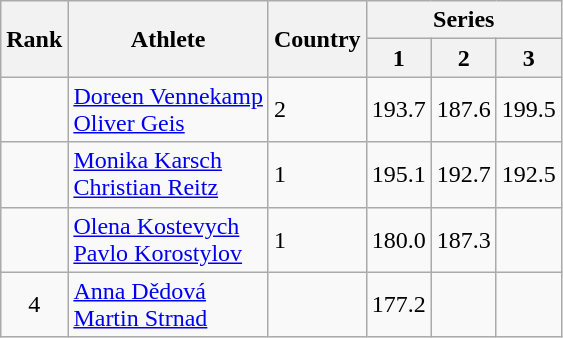<table class="wikitable" style="text-align:center">
<tr>
<th rowspan=2>Rank</th>
<th rowspan=2>Athlete</th>
<th rowspan=2>Country</th>
<th colspan=3>Series</th>
</tr>
<tr>
<th>1</th>
<th>2</th>
<th>3</th>
</tr>
<tr>
<td></td>
<td align=left><a href='#'>Doreen Vennekamp</a><br><a href='#'>Oliver Geis</a></td>
<td align=left> 2</td>
<td>193.7</td>
<td>187.6</td>
<td>199.5</td>
</tr>
<tr>
<td></td>
<td align=left><a href='#'>Monika Karsch</a><br><a href='#'>Christian Reitz</a></td>
<td align=left> 1</td>
<td>195.1</td>
<td>192.7</td>
<td>192.5</td>
</tr>
<tr>
<td></td>
<td align=left><a href='#'>Olena Kostevych</a><br><a href='#'>Pavlo Korostylov</a></td>
<td align=left> 1</td>
<td>180.0</td>
<td>187.3</td>
<td></td>
</tr>
<tr>
<td>4</td>
<td align=left><a href='#'>Anna Dědová</a><br><a href='#'>Martin Strnad</a></td>
<td align=left></td>
<td>177.2</td>
<td></td>
<td></td>
</tr>
</table>
